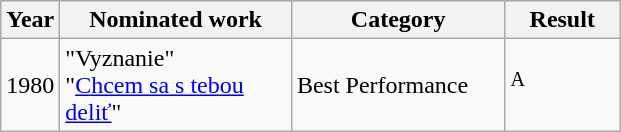<table class="wikitable">
<tr>
<th style="width:32px;">Year</th>
<th style="width:147px;">Nominated work</th>
<th style="width:135px;">Category</th>
<th style="width:69px;">Result</th>
</tr>
<tr>
<td rowspan="2">1980</td>
<td>"Vyznanie" <br>"<a href='#'>Chcem sa s tebou deliť</a>"</td>
<td>Best Performance</td>
<td><sup>A</sup></td>
</tr>
</table>
